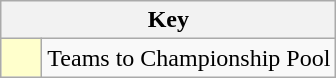<table class="wikitable" style="text-align: center;">
<tr>
<th colspan=2>Key</th>
</tr>
<tr>
<td style="background:#ffc; width:20px;"></td>
<td align=left>Teams to Championship Pool</td>
</tr>
</table>
